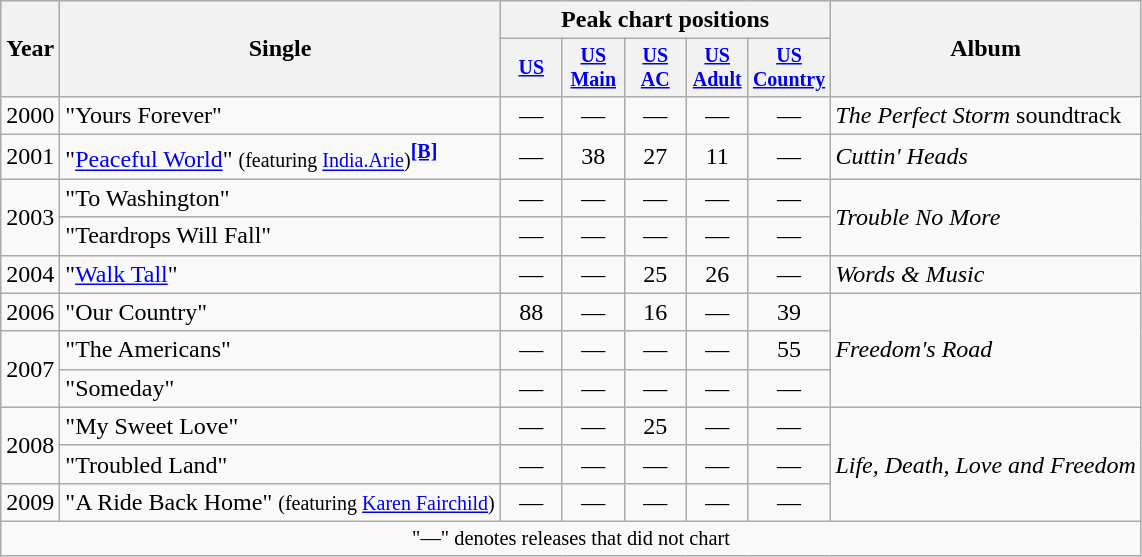<table class="wikitable" style="text-align:center">
<tr>
<th rowspan="2">Year</th>
<th rowspan="2">Single</th>
<th colspan="5">Peak chart positions</th>
<th rowspan="2">Album</th>
</tr>
<tr style="font-size:smaller;">
<th width="35"><a href='#'>US</a><br></th>
<th width="35"><a href='#'>US Main</a><br></th>
<th width="35"><a href='#'>US AC</a><br></th>
<th width="35"><a href='#'>US Adult</a><br></th>
<th width="35"><a href='#'>US Country</a><br></th>
</tr>
<tr>
<td>2000</td>
<td align="left">"Yours Forever"</td>
<td>—</td>
<td>—</td>
<td>—</td>
<td>—</td>
<td>—</td>
<td align="left"><em>The Perfect Storm</em> soundtrack</td>
</tr>
<tr>
<td>2001</td>
<td align="left">"<a href='#'>Peaceful World</a>" <small>(featuring <a href='#'>India.Arie</a>)</small><sup><span></span><a href='#'><strong>[B]</strong></a></sup></td>
<td>—</td>
<td>38</td>
<td>27</td>
<td>11</td>
<td>—</td>
<td align="left"><em>Cuttin' Heads</em></td>
</tr>
<tr>
<td rowspan="2">2003</td>
<td align="left">"To Washington"</td>
<td>—</td>
<td>—</td>
<td>—</td>
<td>—</td>
<td>—</td>
<td rowspan="2" align="left"><em>Trouble No More</em></td>
</tr>
<tr>
<td align="left">"Teardrops Will Fall"</td>
<td>—</td>
<td>—</td>
<td>—</td>
<td>—</td>
<td>—</td>
</tr>
<tr>
<td>2004</td>
<td align="left">"<a href='#'>Walk Tall</a>"</td>
<td>—</td>
<td>—</td>
<td>25</td>
<td>26</td>
<td>—</td>
<td align="left"><em>Words & Music</em></td>
</tr>
<tr>
<td>2006</td>
<td align="left">"Our Country"</td>
<td>88</td>
<td>—</td>
<td>16</td>
<td>—</td>
<td>39</td>
<td rowspan="3" align="left"><em>Freedom's Road</em></td>
</tr>
<tr>
<td rowspan="2">2007</td>
<td align="left">"The Americans"</td>
<td>—</td>
<td>—</td>
<td>—</td>
<td>—</td>
<td>55</td>
</tr>
<tr>
<td align="left">"Someday"</td>
<td>—</td>
<td>—</td>
<td>—</td>
<td>—</td>
<td>—</td>
</tr>
<tr>
<td rowspan="2">2008</td>
<td align="left">"My Sweet Love"</td>
<td>—</td>
<td>—</td>
<td>25</td>
<td>—</td>
<td>—</td>
<td align="left" rowspan="3"><em>Life, Death, Love and Freedom</em></td>
</tr>
<tr>
<td align="left">"Troubled Land"</td>
<td>—</td>
<td>—</td>
<td>—</td>
<td>—</td>
<td>—</td>
</tr>
<tr>
<td>2009</td>
<td align="left">"A Ride Back Home" <small>(featuring <a href='#'>Karen Fairchild</a>)</small></td>
<td>—</td>
<td>—</td>
<td>—</td>
<td>—</td>
<td>—</td>
</tr>
<tr>
<td colspan="8" style="font-size:85%">"—" denotes releases that did not chart</td>
</tr>
</table>
